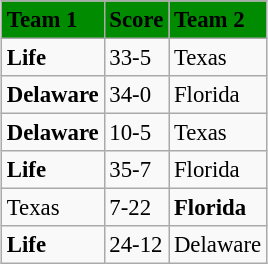<table class="wikitable" style="margin:0.5em auto; font-size:95%">
<tr bgcolor="008B00">
<td><strong>Team 1</strong></td>
<td><strong>Score</strong></td>
<td><strong>Team 2</strong></td>
</tr>
<tr>
<td><strong>Life</strong></td>
<td>33-5</td>
<td>Texas</td>
</tr>
<tr>
<td><strong>Delaware</strong></td>
<td>34-0</td>
<td>Florida</td>
</tr>
<tr>
<td><strong>Delaware</strong></td>
<td>10-5</td>
<td>Texas</td>
</tr>
<tr>
<td><strong>Life</strong></td>
<td>35-7</td>
<td>Florida</td>
</tr>
<tr>
<td>Texas</td>
<td>7-22</td>
<td><strong>Florida</strong></td>
</tr>
<tr>
<td><strong>Life</strong></td>
<td>24-12</td>
<td>Delaware</td>
</tr>
</table>
